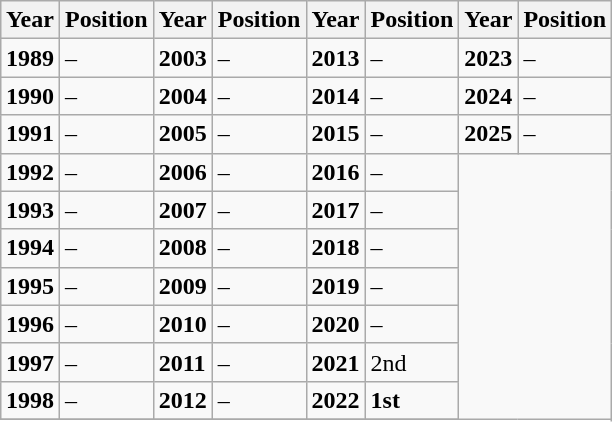<table class="wikitable" style="margin:1em auto;">
<tr>
<th>Year</th>
<th>Position</th>
<th>Year</th>
<th>Position</th>
<th>Year</th>
<th>Position</th>
<th>Year</th>
<th>Position</th>
</tr>
<tr>
<td><strong>1989</strong></td>
<td>–</td>
<td><strong>2003</strong></td>
<td>–</td>
<td><strong>2013</strong></td>
<td>–</td>
<td><strong>2023</strong></td>
<td>–</td>
</tr>
<tr>
<td><strong>1990</strong></td>
<td>–</td>
<td><strong>2004</strong></td>
<td>–</td>
<td><strong>2014</strong></td>
<td>–</td>
<td><strong>2024</strong></td>
<td>–</td>
</tr>
<tr>
<td><strong>1991</strong></td>
<td>–</td>
<td><strong>2005</strong></td>
<td>–</td>
<td><strong>2015</strong></td>
<td>–</td>
<td><strong>2025</strong></td>
<td>–</td>
</tr>
<tr>
<td><strong>1992</strong></td>
<td>–</td>
<td><strong>2006</strong></td>
<td>–</td>
<td><strong>2016</strong></td>
<td>–</td>
</tr>
<tr>
<td><strong>1993</strong></td>
<td>–</td>
<td><strong>2007</strong></td>
<td>–</td>
<td><strong>2017</strong></td>
<td>–</td>
</tr>
<tr>
<td><strong>1994</strong></td>
<td>–</td>
<td><strong>2008</strong></td>
<td>–</td>
<td><strong>2018</strong></td>
<td>–</td>
</tr>
<tr>
<td><strong>1995</strong></td>
<td>–</td>
<td><strong>2009</strong></td>
<td>–</td>
<td><strong>2019</strong></td>
<td>–</td>
</tr>
<tr>
<td><strong>1996</strong></td>
<td>–</td>
<td><strong>2010</strong></td>
<td>–</td>
<td><strong>2020</strong></td>
<td>–</td>
</tr>
<tr>
<td><strong>1997</strong></td>
<td>–</td>
<td><strong>2011</strong></td>
<td>–</td>
<td><strong>2021</strong></td>
<td>2nd</td>
</tr>
<tr>
<td><strong>1998</strong></td>
<td>–</td>
<td><strong>2012</strong></td>
<td>–</td>
<td><strong>2022</strong></td>
<td><strong>1st</strong></td>
</tr>
<tr>
</tr>
</table>
